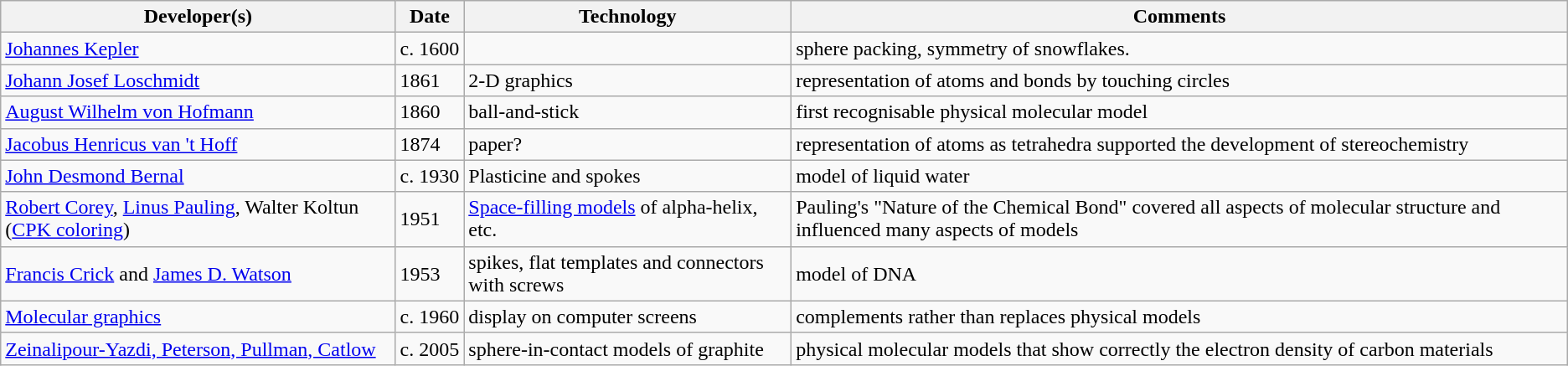<table class="wikitable">
<tr>
<th>Developer(s)</th>
<th>Date</th>
<th>Technology</th>
<th>Comments</th>
</tr>
<tr>
<td><a href='#'>Johannes Kepler</a></td>
<td>c. 1600</td>
<td></td>
<td>sphere packing, symmetry of snowflakes.</td>
</tr>
<tr>
<td><a href='#'>Johann Josef Loschmidt</a></td>
<td>1861</td>
<td>2-D graphics</td>
<td>representation of atoms and bonds by touching circles</td>
</tr>
<tr>
<td><a href='#'>August Wilhelm von Hofmann</a></td>
<td>1860</td>
<td>ball-and-stick</td>
<td>first recognisable physical molecular model</td>
</tr>
<tr>
<td><a href='#'>Jacobus Henricus van 't Hoff</a></td>
<td>1874</td>
<td>paper?</td>
<td>representation of atoms as tetrahedra supported the development of stereochemistry</td>
</tr>
<tr>
<td><a href='#'>John Desmond Bernal</a></td>
<td>c. 1930</td>
<td>Plasticine and spokes</td>
<td>model of liquid water</td>
</tr>
<tr>
<td><a href='#'>Robert Corey</a>, <a href='#'>Linus Pauling</a>, Walter Koltun (<a href='#'>CPK coloring</a>)</td>
<td>1951</td>
<td><a href='#'>Space-filling models</a> of alpha-helix, etc.</td>
<td>Pauling's  "Nature of the Chemical Bond" covered all aspects of molecular structure and influenced many aspects of models</td>
</tr>
<tr>
<td><a href='#'>Francis Crick</a> and <a href='#'>James D. Watson</a></td>
<td>1953</td>
<td>spikes, flat templates and connectors with screws</td>
<td>model of DNA</td>
</tr>
<tr>
<td><a href='#'>Molecular graphics</a></td>
<td>c. 1960</td>
<td>display on computer screens</td>
<td>complements rather than replaces physical models</td>
</tr>
<tr>
<td><a href='#'>Zeinalipour-Yazdi, Peterson, Pullman, Catlow</a></td>
<td>c. 2005</td>
<td>sphere-in-contact models of graphite</td>
<td>physical molecular models that show correctly the electron density of carbon materials</td>
</tr>
</table>
